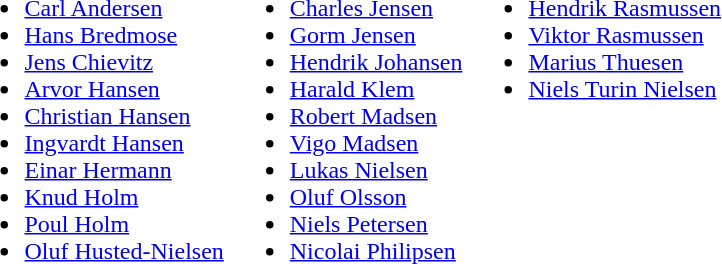<table>
<tr>
<td><br><ul><li><a href='#'>Carl Andersen</a></li><li><a href='#'>Hans Bredmose</a></li><li><a href='#'>Jens Chievitz</a></li><li><a href='#'>Arvor Hansen</a></li><li><a href='#'>Christian Hansen</a></li><li><a href='#'>Ingvardt Hansen</a></li><li><a href='#'>Einar Hermann</a></li><li><a href='#'>Knud Holm</a></li><li><a href='#'>Poul Holm</a></li><li><a href='#'>Oluf Husted-Nielsen</a></li></ul></td>
<td><br><ul><li><a href='#'>Charles Jensen</a></li><li><a href='#'>Gorm Jensen</a></li><li><a href='#'>Hendrik Johansen</a></li><li><a href='#'>Harald Klem</a></li><li><a href='#'>Robert Madsen</a></li><li><a href='#'>Vigo Madsen</a></li><li><a href='#'>Lukas Nielsen</a></li><li><a href='#'>Oluf Olsson</a></li><li><a href='#'>Niels Petersen</a></li><li><a href='#'>Nicolai Philipsen</a></li></ul></td>
<td valign=top><br><ul><li><a href='#'>Hendrik Rasmussen</a></li><li><a href='#'>Viktor Rasmussen</a></li><li><a href='#'>Marius Thuesen</a></li><li><a href='#'>Niels Turin Nielsen</a></li></ul></td>
</tr>
</table>
